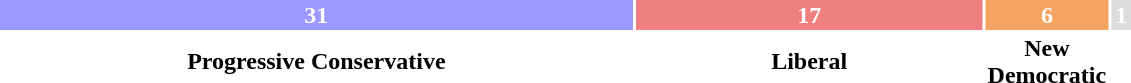<table style="width:60%; text-align:center;">
<tr style="color:white;">
<td style="background:#9999FF; width:56.36%;"><strong>31</strong></td>
<td style="background:#F08080; width:30.91%;"><strong>17</strong></td>
<td style="background:#F4A460; width:10.91%;"><strong>6</strong></td>
<td style="background:#DCDCDC; width:1.82%;"><strong>1</strong></td>
</tr>
<tr>
<td><span><strong>Progressive Conservative</strong></span></td>
<td><span><strong>Liberal</strong></span></td>
<td><span><strong>New Democratic</strong></span></td>
<td><span><strong></strong></span></td>
</tr>
</table>
